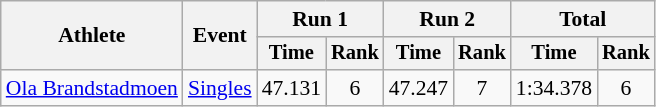<table class="wikitable" style="font-size:90%">
<tr>
<th rowspan="2">Athlete</th>
<th rowspan="2">Event</th>
<th colspan="2">Run 1</th>
<th colspan="2">Run 2</th>
<th colspan="2">Total</th>
</tr>
<tr style="font-size:95%">
<th>Time</th>
<th>Rank</th>
<th>Time</th>
<th>Rank</th>
<th>Time</th>
<th>Rank</th>
</tr>
<tr align=center>
<td align=left><a href='#'>Ola Brandstadmoen</a></td>
<td align=left><a href='#'>Singles</a></td>
<td>47.131</td>
<td>6</td>
<td>47.247</td>
<td>7</td>
<td>1:34.378</td>
<td>6</td>
</tr>
</table>
